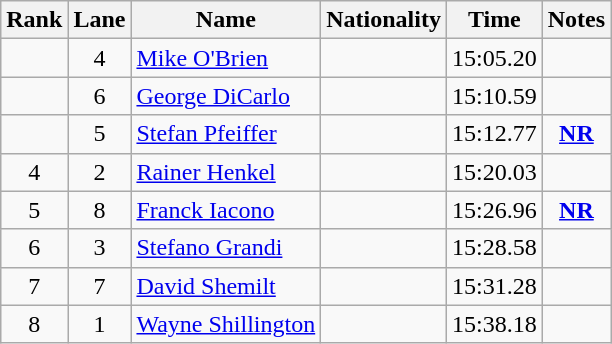<table class="wikitable sortable" style="text-align:center">
<tr>
<th>Rank</th>
<th>Lane</th>
<th>Name</th>
<th>Nationality</th>
<th>Time</th>
<th>Notes</th>
</tr>
<tr>
<td></td>
<td>4</td>
<td align=left><a href='#'>Mike O'Brien</a></td>
<td align=left></td>
<td>15:05.20</td>
<td></td>
</tr>
<tr>
<td></td>
<td>6</td>
<td align=left><a href='#'>George DiCarlo</a></td>
<td align=left></td>
<td>15:10.59</td>
<td></td>
</tr>
<tr>
<td></td>
<td>5</td>
<td align=left><a href='#'>Stefan Pfeiffer</a></td>
<td align=left></td>
<td>15:12.77</td>
<td><strong><a href='#'>NR</a></strong></td>
</tr>
<tr>
<td>4</td>
<td>2</td>
<td align=left><a href='#'>Rainer Henkel</a></td>
<td align=left></td>
<td>15:20.03</td>
<td></td>
</tr>
<tr>
<td>5</td>
<td>8</td>
<td align=left><a href='#'>Franck Iacono</a></td>
<td align=left></td>
<td>15:26.96</td>
<td><strong><a href='#'>NR</a></strong></td>
</tr>
<tr>
<td>6</td>
<td>3</td>
<td align=left><a href='#'>Stefano Grandi</a></td>
<td align=left></td>
<td>15:28.58</td>
<td></td>
</tr>
<tr>
<td>7</td>
<td>7</td>
<td align=left><a href='#'>David Shemilt</a></td>
<td align=left></td>
<td>15:31.28</td>
<td></td>
</tr>
<tr>
<td>8</td>
<td>1</td>
<td align=left><a href='#'>Wayne Shillington</a></td>
<td align=left></td>
<td>15:38.18</td>
<td></td>
</tr>
</table>
